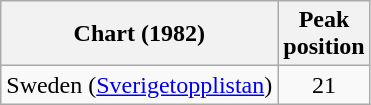<table class="wikitable">
<tr>
<th>Chart (1982)</th>
<th>Peak<br>position</th>
</tr>
<tr>
<td>Sweden (<a href='#'>Sverigetopplistan</a>)</td>
<td align="center">21</td>
</tr>
</table>
